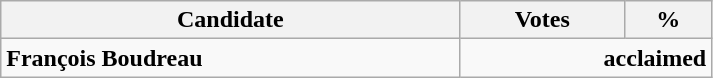<table style="width:475px;" class="wikitable">
<tr>
<th align="center">Candidate</th>
<th align="center">Votes</th>
<th align="center">%</th>
</tr>
<tr>
<td align="left"><strong>François Boudreau</strong></td>
<td align="right" colspan="2"><strong>acclaimed</strong></td>
</tr>
</table>
